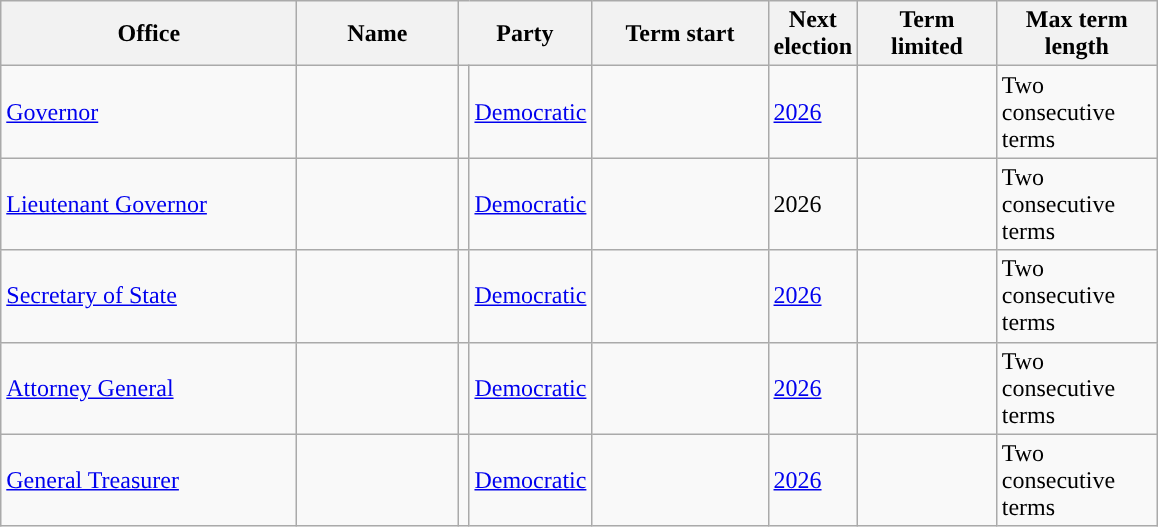<table class="sortable wikitable">
<tr>
<th scope="col" width=190>Office</th>
<th scope="col" width=100>Name</th>
<th scope="col" width=75 colspan=2>Party</th>
<th scope="col" width=110>Term start</th>
<th scope="col" width=50>Next election</th>
<th scope="col" width=85>Term limited</th>
<th scope="col" width=100>Max term length</th>
</tr>
<tr>
<td><a href='#'>Governor</a></td>
<td></td>
<td style="background-color:"></td>
<td><a href='#'>Democratic</a></td>
<td></td>
<td><a href='#'>2026</a></td>
<td></td>
<td>Two consecutive terms</td>
</tr>
<tr>
<td><a href='#'>Lieutenant Governor</a></td>
<td></td>
<td style="background-color:"></td>
<td><a href='#'>Democratic</a></td>
<td></td>
<td>2026</td>
<td></td>
<td>Two consecutive terms</td>
</tr>
<tr>
<td><a href='#'>Secretary of State</a></td>
<td></td>
<td style="background-color:"></td>
<td><a href='#'>Democratic</a></td>
<td></td>
<td><a href='#'>2026</a></td>
<td></td>
<td>Two consecutive terms</td>
</tr>
<tr>
<td><a href='#'>Attorney General</a></td>
<td></td>
<td style="background-color:"></td>
<td><a href='#'>Democratic</a></td>
<td></td>
<td><a href='#'>2026</a></td>
<td></td>
<td>Two consecutive terms</td>
</tr>
<tr>
<td><a href='#'>General Treasurer</a></td>
<td></td>
<td style="background-color:"></td>
<td><a href='#'>Democratic</a></td>
<td></td>
<td><a href='#'>2026</a></td>
<td></td>
<td>Two consecutive terms</td>
</tr>
</table>
